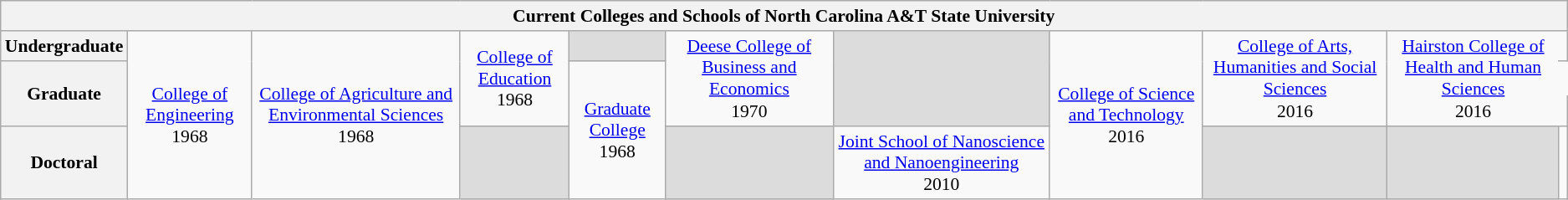<table class="wikitable" style="font-size:90%; border:0; text-align:center; line-height:120%;">
<tr>
<th colspan="11"><strong>Current Colleges and Schools of North Carolina A&T State University</strong></th>
</tr>
<tr>
<th rowspan="2"><strong>Undergraduate</strong></th>
<td rowspan="6" style="border-right:0;"><a href='#'>College of Engineering</a><br>1968</td>
<td rowspan="6" style="border-right:0;"><a href='#'>College of Agriculture and Environmental Sciences</a><br>1968</td>
<td rowspan="4" style="border-right:0;"><a href='#'>College of Education</a><br>1968</td>
<td rowspan="2" style="background:#dcdcdc;"></td>
<td rowspan="4" style="border-right:0;"><a href='#'>Deese College of Business and Economics</a><br>1970</td>
<td rowspan="4" style="background:#dcdcdc;"></td>
<td rowspan="6" style="border-right:0;"><a href='#'>College of Science and Technology</a><br>2016</td>
<td rowspan="4" style="border-right:0;"><a href='#'>College of Arts, Humanities and Social Sciences</a><br>2016</td>
<td rowspan="4" style="border-right:0;"><a href='#'>Hairston College of Health and Human Sciences</a><br>2016</td>
</tr>
<tr>
<td style="border-left:0; border-top:0; border-right:1;"></td>
</tr>
<tr>
<th rowspan=2><strong>Graduate</strong></th>
<td rowspan="4"><a href='#'>Graduate College</a><br>1968</td>
</tr>
<tr>
<td style="border-left:0; border-top:0; border-right:1;"></td>
</tr>
<tr>
<th rowspan=2><strong>Doctoral</strong></th>
<td rowspan="2" style="background:#dcdcdc;"></td>
<td rowspan="2" style="background:#dcdcdc;"></td>
<td rowspan="2" style="border-right:2;"><a href='#'>Joint School of Nanoscience and Nanoengineering</a><br>2010</td>
<td rowspan="2" style="background:#dcdcdc;"></td>
<td rowspan="2" style="background:#dcdcdc;"></td>
</tr>
<tr>
<td style="border-left:0; border-top:0; border-right:1;"></td>
</tr>
</table>
